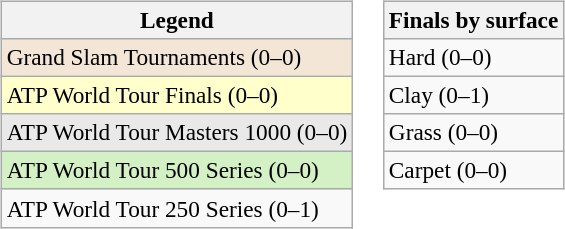<table>
<tr valign=top>
<td><br><table class=wikitable style=font-size:97%>
<tr>
<th>Legend</th>
</tr>
<tr bgcolor=f3e6d7>
<td>Grand Slam Tournaments (0–0)</td>
</tr>
<tr bgcolor=ffffcc>
<td>ATP World Tour Finals (0–0)</td>
</tr>
<tr bgcolor=e9e9e9>
<td>ATP World Tour Masters 1000 (0–0)</td>
</tr>
<tr bgcolor=d4f1c5>
<td>ATP World Tour 500 Series (0–0)</td>
</tr>
<tr>
<td>ATP World Tour 250 Series (0–1)</td>
</tr>
</table>
</td>
<td><br><table class=wikitable style=font-size:97%>
<tr>
<th>Finals by surface</th>
</tr>
<tr>
<td>Hard (0–0)</td>
</tr>
<tr>
<td>Clay (0–1)</td>
</tr>
<tr>
<td>Grass (0–0)</td>
</tr>
<tr>
<td>Carpet (0–0)</td>
</tr>
</table>
</td>
</tr>
</table>
